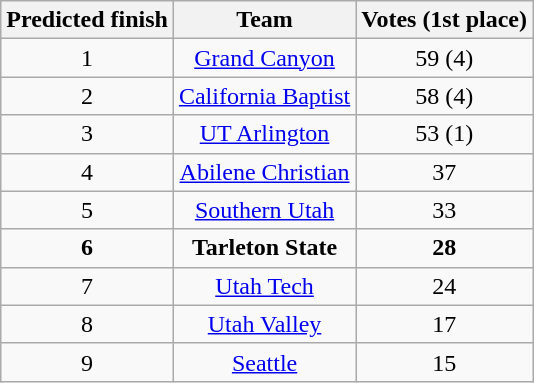<table class="wikitable">
<tr align=center>
<th style= >Predicted finish</th>
<th style= >Team</th>
<th style= >Votes (1st place)</th>
</tr>
<tr align="center">
<td>1</td>
<td><a href='#'>Grand Canyon</a></td>
<td>59 (4)</td>
</tr>
<tr align="center">
<td>2</td>
<td><a href='#'>California Baptist</a></td>
<td>58 (4)</td>
</tr>
<tr align="center">
<td>3</td>
<td><a href='#'>UT Arlington</a></td>
<td>53 (1)</td>
</tr>
<tr align="center">
<td>4</td>
<td><a href='#'>Abilene Christian</a></td>
<td>37</td>
</tr>
<tr align="center">
<td>5</td>
<td><a href='#'>Southern Utah</a></td>
<td>33</td>
</tr>
<tr align="center">
<td><strong>6</strong></td>
<td><strong>Tarleton State</strong></td>
<td><strong>28</strong></td>
</tr>
<tr align="center">
<td>7</td>
<td><a href='#'>Utah Tech</a></td>
<td>24</td>
</tr>
<tr align="center">
<td>8</td>
<td><a href='#'>Utah Valley</a></td>
<td>17</td>
</tr>
<tr align="center">
<td>9</td>
<td><a href='#'>Seattle</a></td>
<td>15</td>
</tr>
</table>
